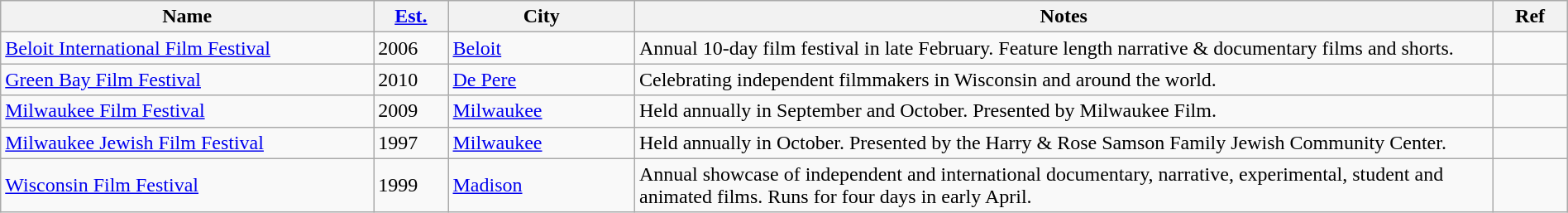<table class="wikitable sortable" width=100%>
<tr>
<th style="width:20%;">Name</th>
<th style="width:4%;"><a href='#'>Est.</a></th>
<th style="width:10%;">City</th>
<th style="width:46%;">Notes</th>
<th style="width:4%;">Ref</th>
</tr>
<tr>
<td><a href='#'>Beloit International Film Festival</a></td>
<td>2006</td>
<td><a href='#'>Beloit</a></td>
<td>Annual 10-day film festival in late February. Feature length narrative & documentary films and shorts.</td>
<td></td>
</tr>
<tr>
<td><a href='#'>Green Bay Film Festival</a></td>
<td>2010</td>
<td><a href='#'>De Pere</a></td>
<td>Celebrating independent filmmakers in Wisconsin and around the world.</td>
<td></td>
</tr>
<tr>
<td><a href='#'>Milwaukee Film Festival</a></td>
<td>2009</td>
<td><a href='#'>Milwaukee</a></td>
<td>Held annually in September and October. Presented by Milwaukee Film.</td>
<td></td>
</tr>
<tr>
<td><a href='#'>Milwaukee Jewish Film Festival</a></td>
<td>1997</td>
<td><a href='#'>Milwaukee</a></td>
<td>Held annually in October. Presented by the Harry & Rose Samson Family Jewish Community Center.</td>
<td></td>
</tr>
<tr>
<td><a href='#'>Wisconsin Film Festival</a></td>
<td>1999</td>
<td><a href='#'>Madison</a></td>
<td>Annual showcase of independent and international documentary, narrative, experimental, student and animated films.  Runs for four days in early April.</td>
<td></td>
</tr>
</table>
